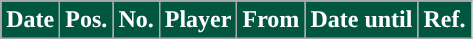<table class="wikitable plainrowheaders sortable">
<tr>
<th style="background:#00563F; color:white; ">Date</th>
<th style="background:#00563F; color:white; ">Pos.</th>
<th style="background:#00563F; color:white; ">No.</th>
<th style="background:#00563F; color:white; ">Player</th>
<th style="background:#00563F; color:white; ">From</th>
<th style="background:#00563F; color:white; ">Date until</th>
<th style="background:#00563F; color:white; ">Ref.</th>
</tr>
</table>
